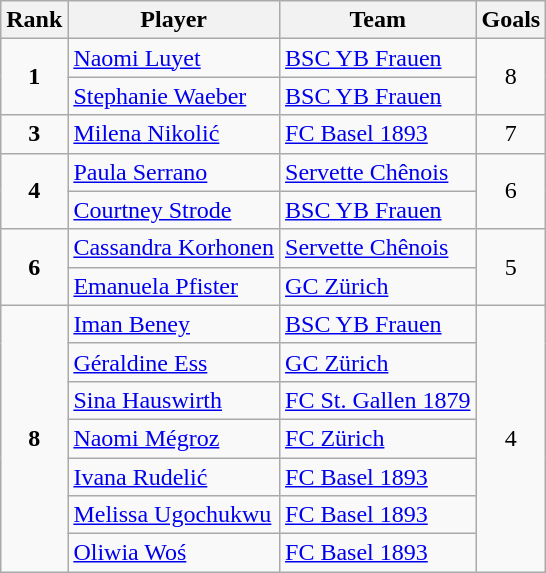<table class="wikitable sortable" style="text-align:center;">
<tr>
<th>Rank</th>
<th>Player</th>
<th>Team</th>
<th>Goals</th>
</tr>
<tr>
<td rowspan = 2><strong>1</strong></td>
<td style="text-align:left;"> <a href='#'>Naomi Luyet</a></td>
<td style="text-align:left;"><a href='#'>BSC YB Frauen</a></td>
<td rowspan = 2>8</td>
</tr>
<tr>
<td style="text-align:left;"> <a href='#'>Stephanie Waeber</a></td>
<td style="text-align:left;"><a href='#'>BSC YB Frauen</a></td>
</tr>
<tr>
<td><strong>3</strong></td>
<td style="text-align:left;"> <a href='#'>Milena Nikolić</a></td>
<td style="text-align:left;"><a href='#'>FC Basel 1893</a></td>
<td>7</td>
</tr>
<tr>
<td rowspan = 2><strong>4</strong></td>
<td style="text-align:left;"> <a href='#'>Paula Serrano</a></td>
<td style="text-align:left;"><a href='#'>Servette Chênois</a></td>
<td rowspan = 2>6</td>
</tr>
<tr>
<td style="text-align:left;"> <a href='#'>Courtney Strode</a></td>
<td style="text-align:left;"><a href='#'>BSC YB Frauen</a></td>
</tr>
<tr>
<td rowspan = 2><strong>6</strong></td>
<td style="text-align:left;"> <a href='#'>Cassandra Korhonen</a></td>
<td style="text-align:left;"><a href='#'>Servette Chênois</a></td>
<td rowspan = 2>5</td>
</tr>
<tr>
<td style="text-align:left;"> <a href='#'>Emanuela Pfister</a></td>
<td style="text-align:left;"><a href='#'>GC Zürich</a></td>
</tr>
<tr>
<td rowspan=7><strong>8</strong></td>
<td style="text-align:left;"> <a href='#'>Iman Beney</a></td>
<td style="text-align:left;"><a href='#'>BSC YB Frauen</a></td>
<td rowspan=7>4</td>
</tr>
<tr>
<td style="text-align:left;"> <a href='#'>Géraldine Ess</a></td>
<td style="text-align:left;"><a href='#'>GC Zürich</a></td>
</tr>
<tr>
<td style="text-align:left;"> <a href='#'>Sina Hauswirth</a></td>
<td style="text-align:left;"><a href='#'>FC St. Gallen 1879</a></td>
</tr>
<tr>
<td style="text-align:left;"> <a href='#'>Naomi Mégroz</a></td>
<td style="text-align:left;"><a href='#'>FC Zürich</a></td>
</tr>
<tr>
<td style="text-align:left;"> <a href='#'>Ivana Rudelić</a></td>
<td style="text-align:left;"><a href='#'>FC Basel 1893</a></td>
</tr>
<tr>
<td style="text-align:left;"> <a href='#'>Melissa Ugochukwu</a></td>
<td style="text-align:left;"><a href='#'>FC Basel 1893</a></td>
</tr>
<tr>
<td style="text-align:left;"> <a href='#'>Oliwia Woś</a></td>
<td style="text-align:left;"><a href='#'>FC Basel 1893</a></td>
</tr>
</table>
